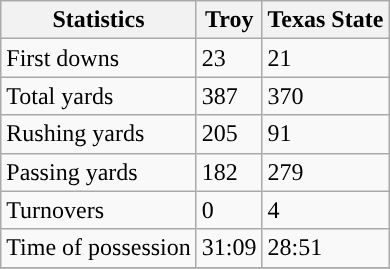<table class="wikitable">
<tr>
<th>Statistics</th>
<th>Troy</th>
<th>Texas State</th>
</tr>
<tr>
<td>First downs</td>
<td>23</td>
<td>21</td>
</tr>
<tr>
<td>Total yards</td>
<td>387</td>
<td>370</td>
</tr>
<tr>
<td>Rushing yards</td>
<td>205</td>
<td>91</td>
</tr>
<tr>
<td>Passing yards</td>
<td>182</td>
<td>279</td>
</tr>
<tr>
<td>Turnovers</td>
<td>0</td>
<td>4</td>
</tr>
<tr>
<td>Time of possession</td>
<td>31:09</td>
<td>28:51</td>
</tr>
<tr>
</tr>
</table>
